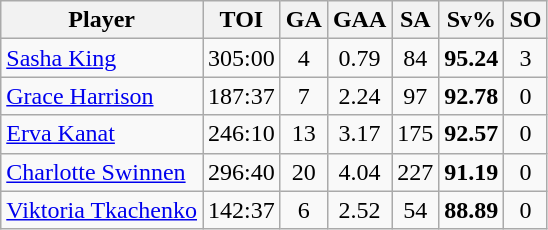<table class="wikitable sortable" style="text-align:center;">
<tr>
<th>Player</th>
<th>TOI</th>
<th>GA</th>
<th>GAA</th>
<th>SA</th>
<th>Sv%</th>
<th>SO</th>
</tr>
<tr>
<td style="text-align:left;"> <a href='#'>Sasha King</a></td>
<td>305:00</td>
<td>4</td>
<td>0.79</td>
<td>84</td>
<td><strong>95.24</strong></td>
<td>3</td>
</tr>
<tr>
<td style="text-align:left;"> <a href='#'>Grace Harrison</a></td>
<td>187:37</td>
<td>7</td>
<td>2.24</td>
<td>97</td>
<td><strong>92.78</strong></td>
<td>0</td>
</tr>
<tr>
<td style="text-align:left;"> <a href='#'>Erva Kanat</a></td>
<td>246:10</td>
<td>13</td>
<td>3.17</td>
<td>175</td>
<td><strong>92.57</strong></td>
<td>0</td>
</tr>
<tr>
<td style="text-align:left;"> <a href='#'>Charlotte Swinnen</a></td>
<td>296:40</td>
<td>20</td>
<td>4.04</td>
<td>227</td>
<td><strong>91.19</strong></td>
<td>0</td>
</tr>
<tr>
<td style="text-align:left;"> <a href='#'>Viktoria Tkachenko</a></td>
<td>142:37</td>
<td>6</td>
<td>2.52</td>
<td>54</td>
<td><strong>88.89</strong></td>
<td>0</td>
</tr>
</table>
